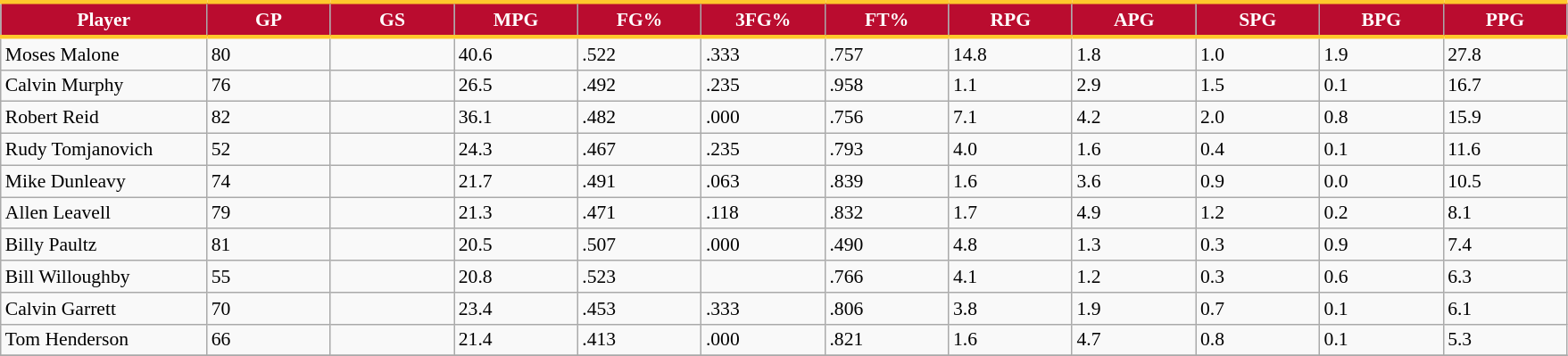<table class="wikitable sortable" style="font-size: 90%">
<tr>
<th style="background:#BA0C2F; color:#FFFFFF; border-top:#FFC82C 3px solid; border-bottom:#FFC82C 3px solid;" width="10%">Player</th>
<th style="background:#BA0C2F; color:#FFFFFF; border-top:#FFC82C 3px solid; border-bottom:#FFC82C 3px solid;" width="6%">GP</th>
<th style="background:#BA0C2F; color:#FFFFFF; border-top:#FFC82C 3px solid; border-bottom:#FFC82C 3px solid;" width="6%">GS</th>
<th style="background:#BA0C2F; color:#FFFFFF; border-top:#FFC82C 3px solid; border-bottom:#FFC82C 3px solid;" width="6%">MPG</th>
<th style="background:#BA0C2F; color:#FFFFFF; border-top:#FFC82C 3px solid; border-bottom:#FFC82C 3px solid;" width="6%">FG%</th>
<th style="background:#BA0C2F; color:#FFFFFF; border-top:#FFC82C 3px solid; border-bottom:#FFC82C 3px solid;" width="6%">3FG%</th>
<th style="background:#BA0C2F; color:#FFFFFF; border-top:#FFC82C 3px solid; border-bottom:#FFC82C 3px solid;" width="6%">FT%</th>
<th style="background:#BA0C2F; color:#FFFFFF; border-top:#FFC82C 3px solid; border-bottom:#FFC82C 3px solid;" width="6%">RPG</th>
<th style="background:#BA0C2F; color:#FFFFFF; border-top:#FFC82C 3px solid; border-bottom:#FFC82C 3px solid;" width="6%">APG</th>
<th style="background:#BA0C2F; color:#FFFFFF; border-top:#FFC82C 3px solid; border-bottom:#FFC82C 3px solid;" width="6%">SPG</th>
<th style="background:#BA0C2F; color:#FFFFFF; border-top:#FFC82C 3px solid; border-bottom:#FFC82C 3px solid;" width="6%">BPG</th>
<th style="background:#BA0C2F; color:#FFFFFF; border-top:#FFC82C 3px solid; border-bottom:#FFC82C 3px solid;" width="6%">PPG</th>
</tr>
<tr>
<td>Moses Malone</td>
<td>80</td>
<td></td>
<td>40.6</td>
<td>.522</td>
<td>.333</td>
<td>.757</td>
<td>14.8</td>
<td>1.8</td>
<td>1.0</td>
<td>1.9</td>
<td>27.8</td>
</tr>
<tr>
<td>Calvin Murphy</td>
<td>76</td>
<td></td>
<td>26.5</td>
<td>.492</td>
<td>.235</td>
<td>.958</td>
<td>1.1</td>
<td>2.9</td>
<td>1.5</td>
<td>0.1</td>
<td>16.7</td>
</tr>
<tr>
<td>Robert Reid</td>
<td>82</td>
<td></td>
<td>36.1</td>
<td>.482</td>
<td>.000</td>
<td>.756</td>
<td>7.1</td>
<td>4.2</td>
<td>2.0</td>
<td>0.8</td>
<td>15.9</td>
</tr>
<tr>
<td>Rudy Tomjanovich</td>
<td>52</td>
<td></td>
<td>24.3</td>
<td>.467</td>
<td>.235</td>
<td>.793</td>
<td>4.0</td>
<td>1.6</td>
<td>0.4</td>
<td>0.1</td>
<td>11.6</td>
</tr>
<tr>
<td>Mike Dunleavy</td>
<td>74</td>
<td></td>
<td>21.7</td>
<td>.491</td>
<td>.063</td>
<td>.839</td>
<td>1.6</td>
<td>3.6</td>
<td>0.9</td>
<td>0.0</td>
<td>10.5</td>
</tr>
<tr>
<td>Allen Leavell</td>
<td>79</td>
<td></td>
<td>21.3</td>
<td>.471</td>
<td>.118</td>
<td>.832</td>
<td>1.7</td>
<td>4.9</td>
<td>1.2</td>
<td>0.2</td>
<td>8.1</td>
</tr>
<tr>
<td>Billy Paultz</td>
<td>81</td>
<td></td>
<td>20.5</td>
<td>.507</td>
<td>.000</td>
<td>.490</td>
<td>4.8</td>
<td>1.3</td>
<td>0.3</td>
<td>0.9</td>
<td>7.4</td>
</tr>
<tr>
<td>Bill Willoughby</td>
<td>55</td>
<td></td>
<td>20.8</td>
<td>.523</td>
<td></td>
<td>.766</td>
<td>4.1</td>
<td>1.2</td>
<td>0.3</td>
<td>0.6</td>
<td>6.3</td>
</tr>
<tr>
<td>Calvin Garrett</td>
<td>70</td>
<td></td>
<td>23.4</td>
<td>.453</td>
<td>.333</td>
<td>.806</td>
<td>3.8</td>
<td>1.9</td>
<td>0.7</td>
<td>0.1</td>
<td>6.1</td>
</tr>
<tr>
<td>Tom Henderson</td>
<td>66</td>
<td></td>
<td>21.4</td>
<td>.413</td>
<td>.000</td>
<td>.821</td>
<td>1.6</td>
<td>4.7</td>
<td>0.8</td>
<td>0.1</td>
<td>5.3</td>
</tr>
<tr>
</tr>
</table>
